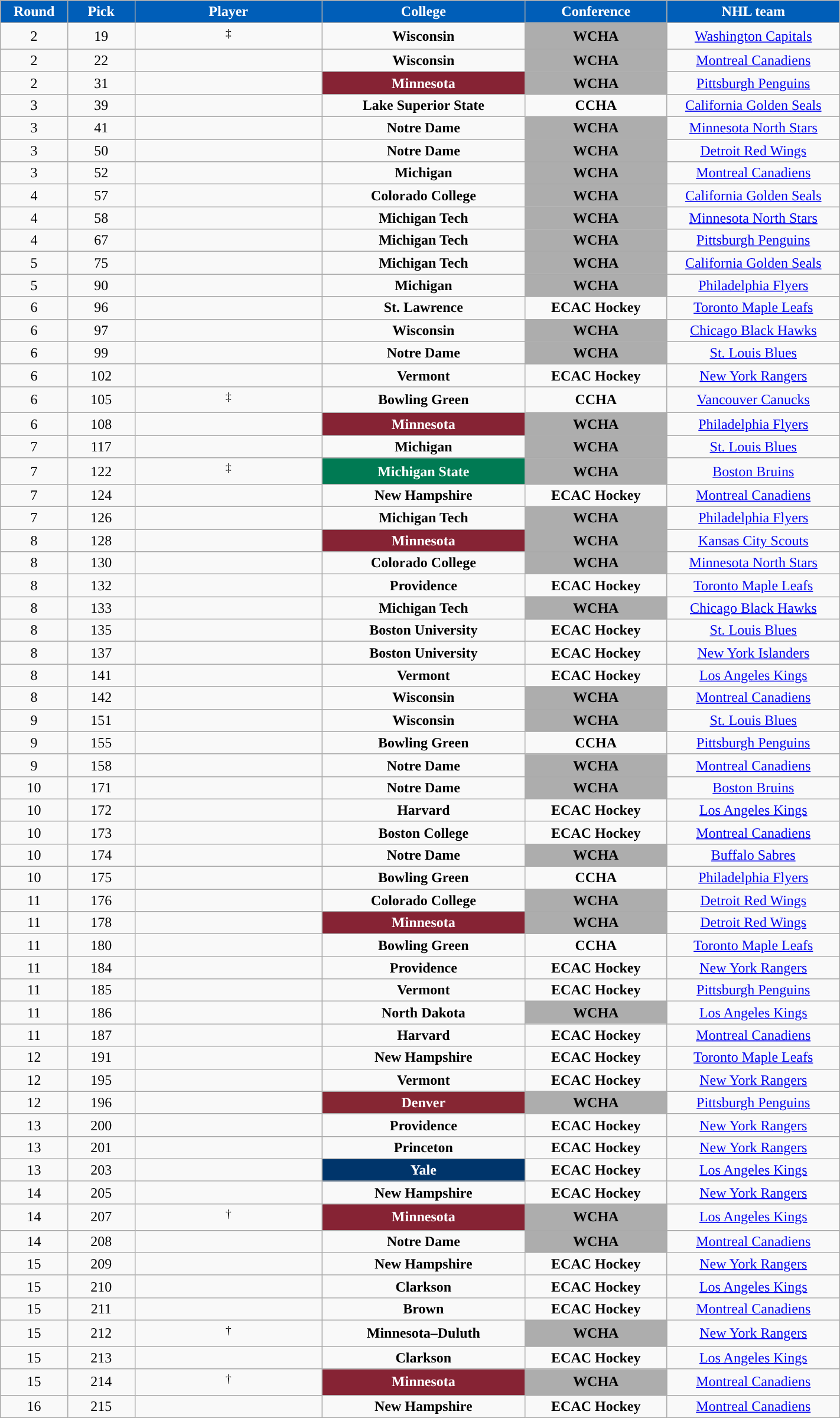<table class="wikitable sortable" width="75%">
<tr>
<th style="color:white; background-color:#005EB8; width: 4em;">Round</th>
<th style="color:white; background-color:#005EB8; width: 4em;">Pick</th>
<th style="color:white; background-color:#005EB8; width: 12em;">Player</th>
<th style="color:white; background-color:#005EB8; width: 13em;">College</th>
<th style="color:white; background-color:#005EB8; width: 9em;">Conference</th>
<th style="color:white; background-color:#005EB8; width: 11em;">NHL team</th>
</tr>
<tr align="center" bgcolor="">
<td>2</td>
<td>19</td>
<td> <sup>‡</sup></td>
<td><strong>Wisconsin</strong></td>
<td style="color:black; background:#ADADAD; "><strong>WCHA</strong></td>
<td><a href='#'>Washington Capitals</a></td>
</tr>
<tr align="center" bgcolor="">
<td>2</td>
<td>22</td>
<td></td>
<td><strong>Wisconsin</strong></td>
<td style="color:black; background:#ADADAD; "><strong>WCHA</strong></td>
<td><a href='#'>Montreal Canadiens</a></td>
</tr>
<tr align="center" bgcolor="">
<td>2</td>
<td>31</td>
<td></td>
<td style="color:white; background:#862334; "><strong>Minnesota</strong></td>
<td style="color:black; background:#ADADAD; "><strong>WCHA</strong></td>
<td><a href='#'>Pittsburgh Penguins</a></td>
</tr>
<tr align="center" bgcolor="">
<td>3</td>
<td>39</td>
<td></td>
<td><strong>Lake Superior State</strong></td>
<td><strong>CCHA</strong></td>
<td><a href='#'>California Golden Seals</a></td>
</tr>
<tr align="center" bgcolor="">
<td>3</td>
<td>41</td>
<td></td>
<td><strong>Notre Dame</strong></td>
<td style="color:black; background:#ADADAD; "><strong>WCHA</strong></td>
<td><a href='#'>Minnesota North Stars</a></td>
</tr>
<tr align="center" bgcolor="">
<td>3</td>
<td>50</td>
<td></td>
<td><strong>Notre Dame</strong></td>
<td style="color:black; background:#ADADAD; "><strong>WCHA</strong></td>
<td><a href='#'>Detroit Red Wings</a></td>
</tr>
<tr align="center" bgcolor="">
<td>3</td>
<td>52</td>
<td></td>
<td><strong>Michigan</strong></td>
<td style="color:black; background:#ADADAD; "><strong>WCHA</strong></td>
<td><a href='#'>Montreal Canadiens</a></td>
</tr>
<tr align="center" bgcolor="">
<td>4</td>
<td>57</td>
<td></td>
<td><strong>Colorado College</strong></td>
<td style="color:black; background:#ADADAD; "><strong>WCHA</strong></td>
<td><a href='#'>California Golden Seals</a></td>
</tr>
<tr align="center" bgcolor="">
<td>4</td>
<td>58</td>
<td></td>
<td><strong>Michigan Tech</strong></td>
<td style="color:black; background:#ADADAD; "><strong>WCHA</strong></td>
<td><a href='#'>Minnesota North Stars</a></td>
</tr>
<tr align="center" bgcolor="">
<td>4</td>
<td>67</td>
<td></td>
<td><strong>Michigan Tech</strong></td>
<td style="color:black; background:#ADADAD; "><strong>WCHA</strong></td>
<td><a href='#'>Pittsburgh Penguins</a></td>
</tr>
<tr align="center" bgcolor="">
<td>5</td>
<td>75</td>
<td></td>
<td><strong>Michigan Tech</strong></td>
<td style="color:black; background:#ADADAD; "><strong>WCHA</strong></td>
<td><a href='#'>California Golden Seals</a></td>
</tr>
<tr align="center" bgcolor="">
<td>5</td>
<td>90</td>
<td></td>
<td><strong>Michigan</strong></td>
<td style="color:black; background:#ADADAD; "><strong>WCHA</strong></td>
<td><a href='#'>Philadelphia Flyers</a></td>
</tr>
<tr align="center" bgcolor="">
<td>6</td>
<td>96</td>
<td></td>
<td><strong>St. Lawrence</strong></td>
<td><strong>ECAC Hockey</strong></td>
<td><a href='#'>Toronto Maple Leafs</a></td>
</tr>
<tr align="center" bgcolor="">
<td>6</td>
<td>97</td>
<td></td>
<td><strong>Wisconsin</strong></td>
<td style="color:black; background:#ADADAD; "><strong>WCHA</strong></td>
<td><a href='#'>Chicago Black Hawks</a></td>
</tr>
<tr align="center" bgcolor="">
<td>6</td>
<td>99</td>
<td></td>
<td><strong>Notre Dame</strong></td>
<td style="color:black; background:#ADADAD; "><strong>WCHA</strong></td>
<td><a href='#'>St. Louis Blues</a></td>
</tr>
<tr align="center" bgcolor="">
<td>6</td>
<td>102</td>
<td></td>
<td><strong>Vermont</strong></td>
<td><strong>ECAC Hockey</strong></td>
<td><a href='#'>New York Rangers</a></td>
</tr>
<tr align="center" bgcolor="">
<td>6</td>
<td>105</td>
<td> <sup>‡</sup></td>
<td><strong>Bowling Green</strong></td>
<td><strong>CCHA</strong></td>
<td><a href='#'>Vancouver Canucks</a></td>
</tr>
<tr align="center" bgcolor="">
<td>6</td>
<td>108</td>
<td></td>
<td style="color:white; background:#862334; "><strong>Minnesota</strong></td>
<td style="color:black; background:#ADADAD; "><strong>WCHA</strong></td>
<td><a href='#'>Philadelphia Flyers</a></td>
</tr>
<tr align="center" bgcolor="">
<td>7</td>
<td>117</td>
<td></td>
<td><strong>Michigan</strong></td>
<td style="color:black; background:#ADADAD; "><strong>WCHA</strong></td>
<td><a href='#'>St. Louis Blues</a></td>
</tr>
<tr align="center" bgcolor="">
<td>7</td>
<td>122</td>
<td> <sup>‡</sup></td>
<td style="color:white; background:#007A53"><strong>Michigan State</strong></td>
<td style="color:black; background:#ADADAD; "><strong>WCHA</strong></td>
<td><a href='#'>Boston Bruins</a></td>
</tr>
<tr align="center" bgcolor="">
<td>7</td>
<td>124</td>
<td></td>
<td><strong>New Hampshire</strong></td>
<td><strong>ECAC Hockey</strong></td>
<td><a href='#'>Montreal Canadiens</a></td>
</tr>
<tr align="center" bgcolor="">
<td>7</td>
<td>126</td>
<td></td>
<td><strong>Michigan Tech</strong></td>
<td style="color:black; background:#ADADAD; "><strong>WCHA</strong></td>
<td><a href='#'>Philadelphia Flyers</a></td>
</tr>
<tr align="center" bgcolor="">
<td>8</td>
<td>128</td>
<td></td>
<td style="color:white; background:#862334; "><strong>Minnesota</strong></td>
<td style="color:black; background:#ADADAD; "><strong>WCHA</strong></td>
<td><a href='#'>Kansas City Scouts</a></td>
</tr>
<tr align="center" bgcolor="">
<td>8</td>
<td>130</td>
<td></td>
<td><strong>Colorado College</strong></td>
<td style="color:black; background:#ADADAD; "><strong>WCHA</strong></td>
<td><a href='#'>Minnesota North Stars</a></td>
</tr>
<tr align="center" bgcolor="">
<td>8</td>
<td>132</td>
<td></td>
<td><strong>Providence</strong></td>
<td><strong>ECAC Hockey</strong></td>
<td><a href='#'>Toronto Maple Leafs</a></td>
</tr>
<tr align="center" bgcolor="">
<td>8</td>
<td>133</td>
<td></td>
<td><strong>Michigan Tech</strong></td>
<td style="color:black; background:#ADADAD; "><strong>WCHA</strong></td>
<td><a href='#'>Chicago Black Hawks</a></td>
</tr>
<tr align="center" bgcolor="">
<td>8</td>
<td>135</td>
<td></td>
<td><strong>Boston University</strong></td>
<td><strong>ECAC Hockey</strong></td>
<td><a href='#'>St. Louis Blues</a></td>
</tr>
<tr align="center" bgcolor="">
<td>8</td>
<td>137</td>
<td></td>
<td><strong>Boston University</strong></td>
<td><strong>ECAC Hockey</strong></td>
<td><a href='#'>New York Islanders</a></td>
</tr>
<tr align="center" bgcolor="">
<td>8</td>
<td>141</td>
<td></td>
<td><strong>Vermont</strong></td>
<td><strong>ECAC Hockey</strong></td>
<td><a href='#'>Los Angeles Kings</a></td>
</tr>
<tr align="center" bgcolor="">
<td>8</td>
<td>142</td>
<td></td>
<td><strong>Wisconsin</strong></td>
<td style="color:black; background:#ADADAD; "><strong>WCHA</strong></td>
<td><a href='#'>Montreal Canadiens</a></td>
</tr>
<tr align="center" bgcolor="">
<td>9</td>
<td>151</td>
<td></td>
<td><strong>Wisconsin</strong></td>
<td style="color:black; background:#ADADAD; "><strong>WCHA</strong></td>
<td><a href='#'>St. Louis Blues</a></td>
</tr>
<tr align="center" bgcolor="">
<td>9</td>
<td>155</td>
<td></td>
<td><strong>Bowling Green</strong></td>
<td><strong>CCHA</strong></td>
<td><a href='#'>Pittsburgh Penguins</a></td>
</tr>
<tr align="center" bgcolor="">
<td>9</td>
<td>158</td>
<td></td>
<td><strong>Notre Dame</strong></td>
<td style="color:black; background:#ADADAD; "><strong>WCHA</strong></td>
<td><a href='#'>Montreal Canadiens</a></td>
</tr>
<tr align="center" bgcolor="">
<td>10</td>
<td>171</td>
<td></td>
<td><strong>Notre Dame</strong></td>
<td style="color:black; background:#ADADAD; "><strong>WCHA</strong></td>
<td><a href='#'>Boston Bruins</a></td>
</tr>
<tr align="center" bgcolor="">
<td>10</td>
<td>172</td>
<td></td>
<td><strong>Harvard</strong></td>
<td><strong>ECAC Hockey</strong></td>
<td><a href='#'>Los Angeles Kings</a></td>
</tr>
<tr align="center" bgcolor="">
<td>10</td>
<td>173</td>
<td></td>
<td><strong>Boston College</strong></td>
<td><strong>ECAC Hockey</strong></td>
<td><a href='#'>Montreal Canadiens</a></td>
</tr>
<tr align="center" bgcolor="">
<td>10</td>
<td>174</td>
<td></td>
<td><strong>Notre Dame</strong></td>
<td style="color:black; background:#ADADAD; "><strong>WCHA</strong></td>
<td><a href='#'>Buffalo Sabres</a></td>
</tr>
<tr align="center" bgcolor="">
<td>10</td>
<td>175</td>
<td></td>
<td><strong>Bowling Green</strong></td>
<td><strong>CCHA</strong></td>
<td><a href='#'>Philadelphia Flyers</a></td>
</tr>
<tr align="center" bgcolor="">
<td>11</td>
<td>176</td>
<td></td>
<td><strong>Colorado College</strong></td>
<td style="color:black; background:#ADADAD; "><strong>WCHA</strong></td>
<td><a href='#'>Detroit Red Wings</a></td>
</tr>
<tr align="center" bgcolor="">
<td>11</td>
<td>178</td>
<td></td>
<td style="color:white; background:#862334; "><strong>Minnesota</strong></td>
<td style="color:black; background:#ADADAD; "><strong>WCHA</strong></td>
<td><a href='#'>Detroit Red Wings</a></td>
</tr>
<tr align="center" bgcolor="">
<td>11</td>
<td>180</td>
<td></td>
<td><strong>Bowling Green</strong></td>
<td><strong>CCHA</strong></td>
<td><a href='#'>Toronto Maple Leafs</a></td>
</tr>
<tr align="center" bgcolor="">
<td>11</td>
<td>184</td>
<td></td>
<td><strong>Providence</strong></td>
<td><strong>ECAC Hockey</strong></td>
<td><a href='#'>New York Rangers</a></td>
</tr>
<tr align="center" bgcolor="">
<td>11</td>
<td>185</td>
<td></td>
<td><strong>Vermont</strong></td>
<td><strong>ECAC Hockey</strong></td>
<td><a href='#'>Pittsburgh Penguins</a></td>
</tr>
<tr align="center" bgcolor="">
<td>11</td>
<td>186</td>
<td></td>
<td><strong>North Dakota</strong></td>
<td style="color:black; background:#ADADAD; "><strong>WCHA</strong></td>
<td><a href='#'>Los Angeles Kings</a></td>
</tr>
<tr align="center" bgcolor="">
<td>11</td>
<td>187</td>
<td></td>
<td><strong>Harvard</strong></td>
<td><strong>ECAC Hockey</strong></td>
<td><a href='#'>Montreal Canadiens</a></td>
</tr>
<tr align="center" bgcolor="">
<td>12</td>
<td>191</td>
<td></td>
<td><strong>New Hampshire</strong></td>
<td><strong>ECAC Hockey</strong></td>
<td><a href='#'>Toronto Maple Leafs</a></td>
</tr>
<tr align="center" bgcolor="">
<td>12</td>
<td>195</td>
<td></td>
<td><strong>Vermont</strong></td>
<td><strong>ECAC Hockey</strong></td>
<td><a href='#'>New York Rangers</a></td>
</tr>
<tr align="center" bgcolor="">
<td>12</td>
<td>196</td>
<td></td>
<td style="color:white; background:#862633; "><strong>Denver</strong></td>
<td style="color:black; background:#ADADAD; "><strong>WCHA</strong></td>
<td><a href='#'>Pittsburgh Penguins</a></td>
</tr>
<tr align="center" bgcolor="">
<td>13</td>
<td>200</td>
<td></td>
<td><strong>Providence</strong></td>
<td><strong>ECAC Hockey</strong></td>
<td><a href='#'>New York Rangers</a></td>
</tr>
<tr align="center" bgcolor="">
<td>13</td>
<td>201</td>
<td></td>
<td><strong>Princeton</strong></td>
<td><strong>ECAC Hockey</strong></td>
<td><a href='#'>New York Rangers</a></td>
</tr>
<tr align="center" bgcolor="">
<td>13</td>
<td>203</td>
<td></td>
<td style="color:white; background:#00356B"><strong>Yale</strong></td>
<td><strong>ECAC Hockey</strong></td>
<td><a href='#'>Los Angeles Kings</a></td>
</tr>
<tr align="center" bgcolor="">
<td>14</td>
<td>205</td>
<td></td>
<td><strong>New Hampshire</strong></td>
<td><strong>ECAC Hockey</strong></td>
<td><a href='#'>New York Rangers</a></td>
</tr>
<tr align="center" bgcolor="">
<td>14</td>
<td>207</td>
<td> <sup>†</sup></td>
<td style="color:white; background:#862334; "><strong>Minnesota</strong></td>
<td style="color:black; background:#ADADAD; "><strong>WCHA</strong></td>
<td><a href='#'>Los Angeles Kings</a></td>
</tr>
<tr align="center" bgcolor="">
<td>14</td>
<td>208</td>
<td></td>
<td><strong>Notre Dame</strong></td>
<td style="color:black; background:#ADADAD; "><strong>WCHA</strong></td>
<td><a href='#'>Montreal Canadiens</a></td>
</tr>
<tr align="center" bgcolor="">
<td>15</td>
<td>209</td>
<td></td>
<td><strong>New Hampshire</strong></td>
<td><strong>ECAC Hockey</strong></td>
<td><a href='#'>New York Rangers</a></td>
</tr>
<tr align="center" bgcolor="">
<td>15</td>
<td>210</td>
<td></td>
<td><strong>Clarkson</strong></td>
<td><strong>ECAC Hockey</strong></td>
<td><a href='#'>Los Angeles Kings</a></td>
</tr>
<tr align="center" bgcolor="">
<td>15</td>
<td>211</td>
<td></td>
<td><strong>Brown</strong></td>
<td><strong>ECAC Hockey</strong></td>
<td><a href='#'>Montreal Canadiens</a></td>
</tr>
<tr align="center" bgcolor="">
<td>15</td>
<td>212</td>
<td> <sup>†</sup></td>
<td><strong>Minnesota–Duluth</strong></td>
<td style="color:black; background:#ADADAD; "><strong>WCHA</strong></td>
<td><a href='#'>New York Rangers</a></td>
</tr>
<tr align="center" bgcolor="">
<td>15</td>
<td>213</td>
<td></td>
<td><strong>Clarkson</strong></td>
<td><strong>ECAC Hockey</strong></td>
<td><a href='#'>Los Angeles Kings</a></td>
</tr>
<tr align="center" bgcolor="">
<td>15</td>
<td>214</td>
<td> <sup>†</sup></td>
<td style="color:white; background:#862334; "><strong>Minnesota</strong></td>
<td style="color:black; background:#ADADAD; "><strong>WCHA</strong></td>
<td><a href='#'>Montreal Canadiens</a></td>
</tr>
<tr align="center" bgcolor="">
<td>16</td>
<td>215</td>
<td></td>
<td><strong>New Hampshire</strong></td>
<td><strong>ECAC Hockey</strong></td>
<td><a href='#'>Montreal Canadiens</a></td>
</tr>
</table>
